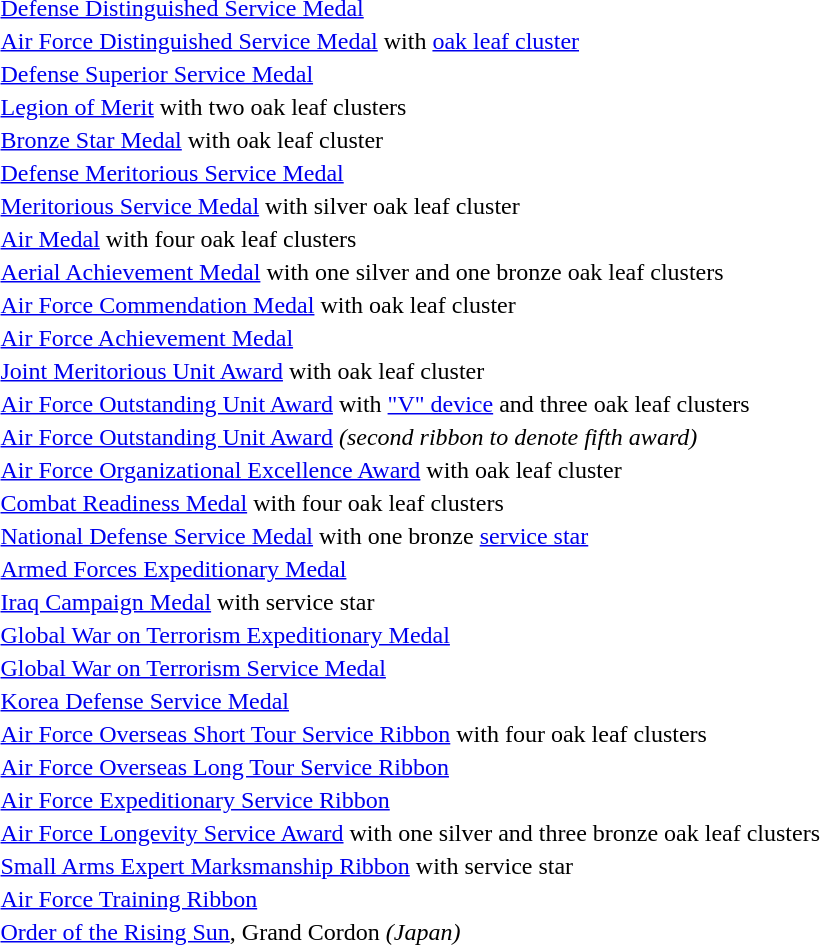<table>
<tr>
<td></td>
<td><a href='#'>Defense Distinguished Service Medal</a></td>
</tr>
<tr>
<td></td>
<td><a href='#'>Air Force Distinguished Service Medal</a> with <a href='#'>oak leaf cluster</a></td>
</tr>
<tr>
<td></td>
<td><a href='#'>Defense Superior Service Medal</a></td>
</tr>
<tr>
<td><span></span><span></span></td>
<td><a href='#'>Legion of Merit</a> with two oak leaf clusters</td>
</tr>
<tr>
<td></td>
<td><a href='#'>Bronze Star Medal</a> with oak leaf cluster</td>
</tr>
<tr>
<td></td>
<td><a href='#'>Defense Meritorious Service Medal</a></td>
</tr>
<tr>
<td></td>
<td><a href='#'>Meritorious Service Medal</a> with silver oak leaf cluster</td>
</tr>
<tr>
<td><span></span><span></span><span></span><span></span></td>
<td><a href='#'>Air Medal</a> with four oak leaf clusters</td>
</tr>
<tr>
<td><span></span><span></span></td>
<td><a href='#'>Aerial Achievement Medal</a> with one silver and one bronze oak leaf clusters</td>
</tr>
<tr>
<td></td>
<td><a href='#'>Air Force Commendation Medal</a> with oak leaf cluster</td>
</tr>
<tr>
<td></td>
<td><a href='#'>Air Force Achievement Medal</a></td>
</tr>
<tr>
<td></td>
<td><a href='#'>Joint Meritorious Unit Award</a> with oak leaf cluster</td>
</tr>
<tr>
<td><span></span><span></span><span></span><span></span></td>
<td><a href='#'>Air Force Outstanding Unit Award</a> with <a href='#'>"V" device</a> and three oak leaf clusters</td>
</tr>
<tr>
<td></td>
<td><a href='#'>Air Force Outstanding Unit Award</a> <em>(second ribbon to denote fifth award)</em></td>
</tr>
<tr>
<td></td>
<td><a href='#'>Air Force Organizational Excellence Award</a> with oak leaf cluster</td>
</tr>
<tr>
<td><span></span><span></span><span></span><span></span></td>
<td><a href='#'>Combat Readiness Medal</a> with four oak leaf clusters</td>
</tr>
<tr>
<td></td>
<td><a href='#'>National Defense Service Medal</a> with one bronze <a href='#'>service star</a></td>
</tr>
<tr>
<td></td>
<td><a href='#'>Armed Forces Expeditionary Medal</a></td>
</tr>
<tr>
<td></td>
<td><a href='#'>Iraq Campaign Medal</a> with service star</td>
</tr>
<tr>
<td></td>
<td><a href='#'>Global War on Terrorism Expeditionary Medal</a></td>
</tr>
<tr>
<td></td>
<td><a href='#'>Global War on Terrorism Service Medal</a></td>
</tr>
<tr>
<td></td>
<td><a href='#'>Korea Defense Service Medal</a></td>
</tr>
<tr>
<td><span></span><span></span><span></span><span></span></td>
<td><a href='#'>Air Force Overseas Short Tour Service Ribbon</a> with four oak leaf clusters</td>
</tr>
<tr>
<td></td>
<td><a href='#'>Air Force Overseas Long Tour Service Ribbon</a></td>
</tr>
<tr>
<td></td>
<td><a href='#'>Air Force Expeditionary Service Ribbon</a></td>
</tr>
<tr>
<td><span></span><span></span><span></span><span></span></td>
<td><a href='#'>Air Force Longevity Service Award</a> with one silver and three bronze oak leaf clusters</td>
</tr>
<tr>
<td></td>
<td><a href='#'>Small Arms Expert Marksmanship Ribbon</a> with service star</td>
</tr>
<tr>
<td></td>
<td><a href='#'>Air Force Training Ribbon</a></td>
</tr>
<tr>
<td></td>
<td><a href='#'>Order of the Rising Sun</a>, Grand Cordon <em>(Japan)</em></td>
</tr>
</table>
